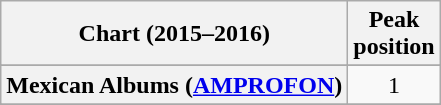<table class="wikitable sortable plainrowheaders" style="text-align:center">
<tr>
<th scope="col">Chart (2015–2016)</th>
<th scope="col">Peak<br>position</th>
</tr>
<tr>
</tr>
<tr>
<th scope="row">Mexican Albums (<a href='#'>AMPROFON</a>)</th>
<td>1</td>
</tr>
<tr>
</tr>
<tr>
</tr>
<tr>
</tr>
</table>
